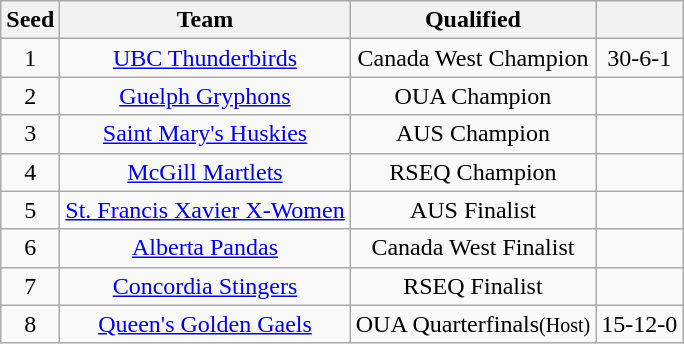<table class="wikitable sortable" style="text-align: center;">
<tr bgcolor="#efefef" align=center>
<th align=left>Seed</th>
<th align=left>Team</th>
<th align=left>Qualified</th>
<th align=left></th>
</tr>
<tr align=center>
<td>1</td>
<td><a href='#'>UBC Thunderbirds</a></td>
<td>Canada West Champion</td>
<td>30-6-1</td>
</tr>
<tr align=center>
<td>2</td>
<td><a href='#'>Guelph Gryphons</a></td>
<td>OUA Champion</td>
<td></td>
</tr>
<tr align=center>
<td>3</td>
<td><a href='#'>Saint Mary's Huskies</a></td>
<td>AUS Champion</td>
<td></td>
</tr>
<tr align=center>
<td>4</td>
<td><a href='#'>McGill Martlets</a></td>
<td>RSEQ Champion</td>
<td></td>
</tr>
<tr align=center>
<td>5</td>
<td><a href='#'>St. Francis Xavier X-Women</a></td>
<td>AUS Finalist</td>
<td></td>
</tr>
<tr align=center>
<td>6</td>
<td><a href='#'>Alberta Pandas</a></td>
<td>Canada West Finalist</td>
<td></td>
</tr>
<tr align=center>
<td>7</td>
<td><a href='#'>Concordia Stingers</a></td>
<td>RSEQ Finalist</td>
<td></td>
</tr>
<tr align=center>
<td>8</td>
<td><a href='#'>Queen's Golden Gaels</a></td>
<td>OUA Quarterfinals<small>(Host)</small></td>
<td>15-12-0</td>
</tr>
</table>
